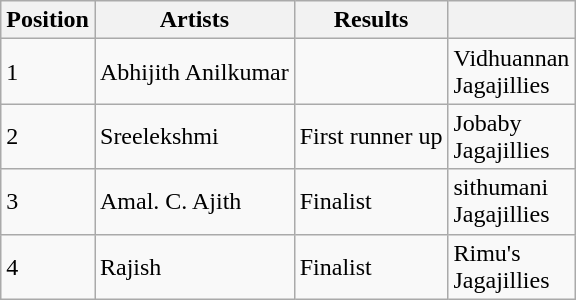<table class="wikitable">
<tr>
<th>Position</th>
<th>Artists</th>
<th>Results</th>
<th></th>
</tr>
<tr>
<td>1</td>
<td>Abhijith Anilkumar</td>
<td></td>
<td>Vidhuannan<br>Jagajillies</td>
</tr>
<tr>
<td>2</td>
<td>Sreelekshmi</td>
<td>First runner up</td>
<td>Jobaby<br>Jagajillies</td>
</tr>
<tr>
<td>3</td>
<td>Amal. C. Ajith</td>
<td>Finalist</td>
<td>sithumani<br>Jagajillies</td>
</tr>
<tr>
<td>4</td>
<td>Rajish</td>
<td>Finalist</td>
<td>Rimu's<br>Jagajillies</td>
</tr>
</table>
